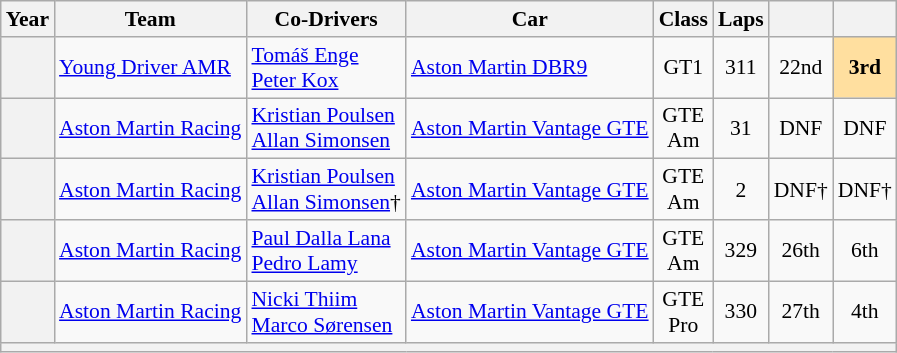<table class="wikitable" style="text-align:center; font-size:90%">
<tr>
<th>Year</th>
<th>Team</th>
<th>Co-Drivers</th>
<th>Car</th>
<th>Class</th>
<th>Laps</th>
<th></th>
<th></th>
</tr>
<tr>
<th></th>
<td align="left"> <a href='#'>Young Driver AMR</a></td>
<td align="left"> <a href='#'>Tomáš Enge</a><br> <a href='#'>Peter Kox</a></td>
<td align="left"><a href='#'>Aston Martin DBR9</a></td>
<td>GT1</td>
<td>311</td>
<td>22nd</td>
<td style="background:#FFDF9F;"><strong>3rd</strong></td>
</tr>
<tr>
<th></th>
<td align="left"> <a href='#'>Aston Martin Racing</a></td>
<td align="left"> <a href='#'>Kristian Poulsen</a><br> <a href='#'>Allan Simonsen</a></td>
<td align="left"><a href='#'>Aston Martin Vantage GTE</a></td>
<td>GTE<br>Am</td>
<td>31</td>
<td>DNF</td>
<td>DNF</td>
</tr>
<tr>
<th></th>
<td align="left"> <a href='#'>Aston Martin Racing</a></td>
<td align="left"> <a href='#'>Kristian Poulsen</a><br> <a href='#'>Allan Simonsen</a>†</td>
<td align="left"><a href='#'>Aston Martin Vantage GTE</a></td>
<td>GTE<br>Am</td>
<td>2</td>
<td>DNF†</td>
<td>DNF†</td>
</tr>
<tr>
<th></th>
<td align="left"> <a href='#'>Aston Martin Racing</a></td>
<td align="left"> <a href='#'>Paul Dalla Lana</a><br> <a href='#'>Pedro Lamy</a></td>
<td align="left"><a href='#'>Aston Martin Vantage GTE</a></td>
<td>GTE<br>Am</td>
<td>329</td>
<td>26th</td>
<td>6th</td>
</tr>
<tr>
<th></th>
<td align="left"> <a href='#'>Aston Martin Racing</a></td>
<td align="left"> <a href='#'>Nicki Thiim</a><br> <a href='#'>Marco Sørensen</a></td>
<td align="left"><a href='#'>Aston Martin Vantage GTE</a></td>
<td>GTE<br>Pro</td>
<td>330</td>
<td>27th</td>
<td>4th</td>
</tr>
<tr>
<th colspan="8"></th>
</tr>
</table>
